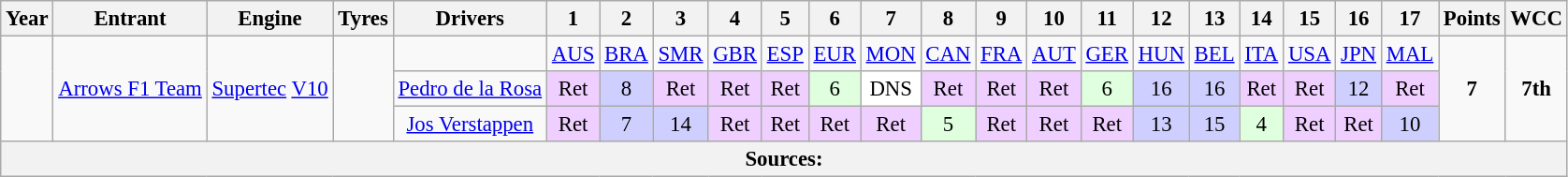<table class="wikitable" style="text-align:center; font-size:95%">
<tr>
<th>Year</th>
<th>Entrant</th>
<th>Engine</th>
<th>Tyres</th>
<th>Drivers</th>
<th>1</th>
<th>2</th>
<th>3</th>
<th>4</th>
<th>5</th>
<th>6</th>
<th>7</th>
<th>8</th>
<th>9</th>
<th>10</th>
<th>11</th>
<th>12</th>
<th>13</th>
<th>14</th>
<th>15</th>
<th>16</th>
<th>17</th>
<th>Points</th>
<th>WCC</th>
</tr>
<tr>
<td rowspan="3"></td>
<td rowspan="3"><a href='#'>Arrows F1 Team</a></td>
<td rowspan="3"><a href='#'>Supertec</a> <a href='#'>V10</a></td>
<td rowspan="3"></td>
<td></td>
<td><a href='#'>AUS</a></td>
<td><a href='#'>BRA</a></td>
<td><a href='#'>SMR</a></td>
<td><a href='#'>GBR</a></td>
<td><a href='#'>ESP</a></td>
<td><a href='#'>EUR</a></td>
<td><a href='#'>MON</a></td>
<td><a href='#'>CAN</a></td>
<td><a href='#'>FRA</a></td>
<td><a href='#'>AUT</a></td>
<td><a href='#'>GER</a></td>
<td><a href='#'>HUN</a></td>
<td><a href='#'>BEL</a></td>
<td><a href='#'>ITA</a></td>
<td><a href='#'>USA</a></td>
<td><a href='#'>JPN</a></td>
<td><a href='#'>MAL</a></td>
<td rowspan="3"><strong>7</strong></td>
<td rowspan="3"><strong>7th</strong></td>
</tr>
<tr>
<td> <a href='#'>Pedro de la Rosa</a></td>
<td style="background:#EFCFFF;">Ret</td>
<td style="background:#CFCFFF;">8</td>
<td style="background:#EFCFFF;">Ret</td>
<td style="background:#EFCFFF;">Ret</td>
<td style="background:#EFCFFF;">Ret</td>
<td style="background:#DFFFDF;">6</td>
<td style="background:#FFFFFF;">DNS</td>
<td style="background:#EFCFFF;">Ret</td>
<td style="background:#EFCFFF;">Ret</td>
<td style="background:#EFCFFF;">Ret</td>
<td style="background:#DFFFDF;">6</td>
<td style="background:#CFCFFF;">16</td>
<td style="background:#CFCFFF;">16</td>
<td style="background:#EFCFFF;">Ret</td>
<td style="background:#EFCFFF;">Ret</td>
<td style="background:#CFCFFF;">12</td>
<td style="background:#EFCFFF;">Ret</td>
</tr>
<tr>
<td> <a href='#'>Jos Verstappen</a></td>
<td style="background:#EFCFFF;">Ret</td>
<td style="background:#CFCFFF;">7</td>
<td style="background:#CFCFFF;">14</td>
<td style="background:#EFCFFF;">Ret</td>
<td style="background:#EFCFFF;">Ret</td>
<td style="background:#EFCFFF;">Ret</td>
<td style="background:#EFCFFF;">Ret</td>
<td style="background:#DFFFDF;">5</td>
<td style="background:#EFCFFF;">Ret</td>
<td style="background:#EFCFFF;">Ret</td>
<td style="background:#EFCFFF;">Ret</td>
<td style="background:#CFCFFF;">13</td>
<td style="background:#CFCFFF;">15</td>
<td style="background:#DFFFDF;">4</td>
<td style="background:#EFCFFF;">Ret</td>
<td style="background:#EFCFFF;">Ret</td>
<td style="background:#CFCFFF;">10</td>
</tr>
<tr>
<th colspan="24">Sources:</th>
</tr>
</table>
